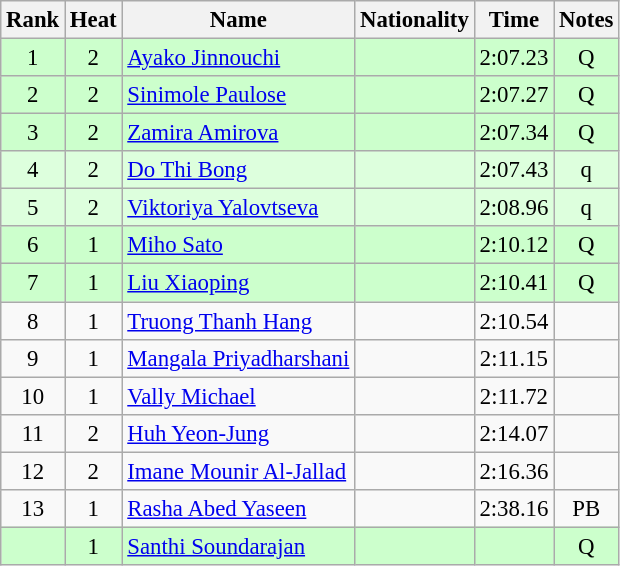<table class="wikitable sortable" style="text-align:center; font-size:95%">
<tr>
<th>Rank</th>
<th>Heat</th>
<th>Name</th>
<th>Nationality</th>
<th>Time</th>
<th>Notes</th>
</tr>
<tr bgcolor=ccffcc>
<td>1</td>
<td>2</td>
<td align=left><a href='#'>Ayako Jinnouchi</a></td>
<td align=left></td>
<td>2:07.23</td>
<td>Q</td>
</tr>
<tr bgcolor=ccffcc>
<td>2</td>
<td>2</td>
<td align=left><a href='#'>Sinimole Paulose</a></td>
<td align=left></td>
<td>2:07.27</td>
<td>Q</td>
</tr>
<tr bgcolor=ccffcc>
<td>3</td>
<td>2</td>
<td align=left><a href='#'>Zamira Amirova</a></td>
<td align=left></td>
<td>2:07.34</td>
<td>Q</td>
</tr>
<tr bgcolor=ddffdd>
<td>4</td>
<td>2</td>
<td align=left><a href='#'>Do Thi Bong</a></td>
<td align=left></td>
<td>2:07.43</td>
<td>q</td>
</tr>
<tr bgcolor=ddffdd>
<td>5</td>
<td>2</td>
<td align=left><a href='#'>Viktoriya Yalovtseva</a></td>
<td align=left></td>
<td>2:08.96</td>
<td>q</td>
</tr>
<tr bgcolor=ccffcc>
<td>6</td>
<td>1</td>
<td align=left><a href='#'>Miho Sato</a></td>
<td align=left></td>
<td>2:10.12</td>
<td>Q</td>
</tr>
<tr bgcolor=ccffcc>
<td>7</td>
<td>1</td>
<td align=left><a href='#'>Liu Xiaoping</a></td>
<td align=left></td>
<td>2:10.41</td>
<td>Q</td>
</tr>
<tr>
<td>8</td>
<td>1</td>
<td align=left><a href='#'>Truong Thanh Hang</a></td>
<td align=left></td>
<td>2:10.54</td>
<td></td>
</tr>
<tr>
<td>9</td>
<td>1</td>
<td align=left><a href='#'>Mangala Priyadharshani</a></td>
<td align=left></td>
<td>2:11.15</td>
<td></td>
</tr>
<tr>
<td>10</td>
<td>1</td>
<td align=left><a href='#'>Vally Michael</a></td>
<td align=left></td>
<td>2:11.72</td>
<td></td>
</tr>
<tr>
<td>11</td>
<td>2</td>
<td align=left><a href='#'>Huh Yeon-Jung</a></td>
<td align=left></td>
<td>2:14.07</td>
<td></td>
</tr>
<tr>
<td>12</td>
<td>2</td>
<td align=left><a href='#'>Imane Mounir Al-Jallad</a></td>
<td align=left></td>
<td>2:16.36</td>
<td></td>
</tr>
<tr>
<td>13</td>
<td>1</td>
<td align=left><a href='#'>Rasha Abed Yaseen</a></td>
<td align=left></td>
<td>2:38.16</td>
<td>PB</td>
</tr>
<tr bgcolor=ccffcc>
<td></td>
<td>1</td>
<td align=left><a href='#'>Santhi Soundarajan</a></td>
<td align=left></td>
<td></td>
<td>Q</td>
</tr>
</table>
